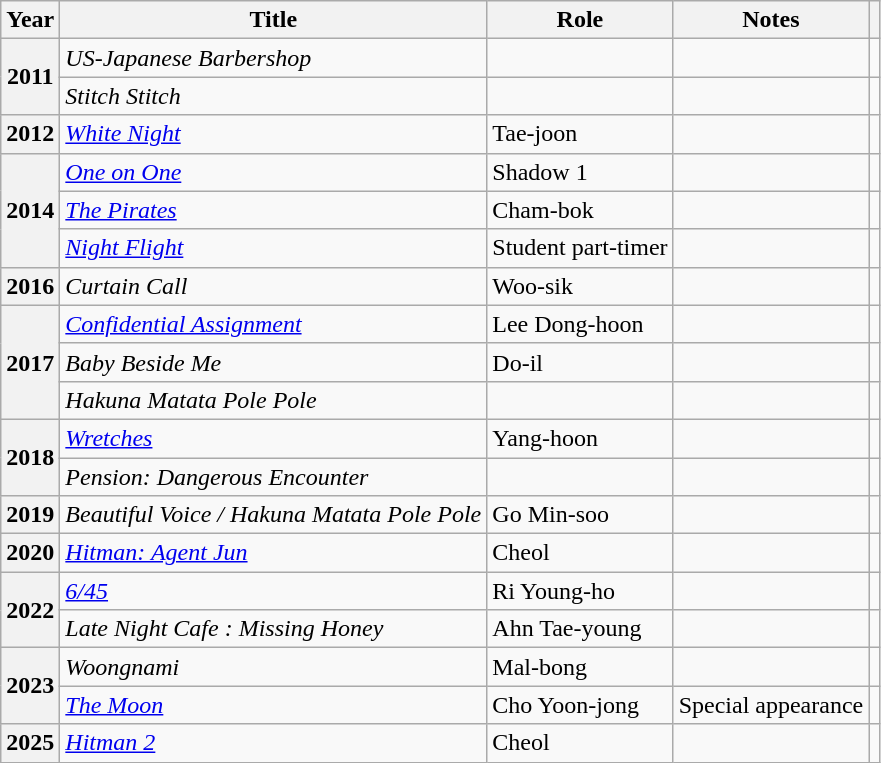<table class="wikitable plainrowheaders">
<tr>
<th scope="col">Year</th>
<th scope="col">Title</th>
<th scope="col">Role</th>
<th scope="col">Notes</th>
<th scope="col" class="unsortable"></th>
</tr>
<tr>
<th scope="row" rowspan=2>2011</th>
<td><em>US-Japanese Barbershop</em></td>
<td></td>
<td></td>
<td></td>
</tr>
<tr>
<td><em>Stitch Stitch</em></td>
<td></td>
<td></td>
<td></td>
</tr>
<tr>
<th scope="row">2012</th>
<td><em><a href='#'>White Night</a></em></td>
<td>Tae-joon</td>
<td></td>
<td style="text-align:center"></td>
</tr>
<tr>
<th scope="row"  rowspan=3>2014</th>
<td><em><a href='#'>One on One</a></em></td>
<td>Shadow 1</td>
<td></td>
<td style="text-align:center"></td>
</tr>
<tr>
<td><em><a href='#'>The Pirates</a></em></td>
<td>Cham-bok</td>
<td></td>
<td style="text-align:center"></td>
</tr>
<tr>
<td><em><a href='#'>Night Flight</a></em></td>
<td>Student part-timer</td>
<td></td>
<td style="text-align:center"></td>
</tr>
<tr>
<th scope="row">2016</th>
<td><em>Curtain Call</em></td>
<td>Woo-sik</td>
<td></td>
<td style="text-align:center"></td>
</tr>
<tr>
<th scope="row" rowspan=3>2017</th>
<td><em><a href='#'>Confidential Assignment</a></em></td>
<td>Lee Dong-hoon</td>
<td></td>
<td style="text-align:center"></td>
</tr>
<tr>
<td><em>Baby Beside Me</em></td>
<td>Do-il</td>
<td></td>
<td style="text-align:center"></td>
</tr>
<tr>
<td><em>Hakuna Matata Pole Pole</em></td>
<td></td>
<td></td>
<td style="text-align:center"></td>
</tr>
<tr>
<th scope="row" rowspan=2>2018</th>
<td><em><a href='#'>Wretches</a></em></td>
<td>Yang-hoon</td>
<td></td>
<td style="text-align:center"></td>
</tr>
<tr>
<td><em>Pension: Dangerous Encounter</em></td>
<td></td>
<td></td>
<td style="text-align:center"></td>
</tr>
<tr>
<th scope="row">2019</th>
<td><em>Beautiful Voice / Hakuna Matata Pole Pole</em></td>
<td>Go Min-soo</td>
<td></td>
<td></td>
</tr>
<tr>
<th scope="row">2020</th>
<td><em><a href='#'>Hitman: Agent Jun</a></em></td>
<td>Cheol</td>
<td></td>
<td></td>
</tr>
<tr>
<th scope="row"  rowspan=2>2022</th>
<td><em><a href='#'>6/45</a></em></td>
<td>Ri Young-ho</td>
<td></td>
<td style="text-align:center"></td>
</tr>
<tr>
<td><em>Late Night Cafe : Missing Honey</em></td>
<td>Ahn Tae-young</td>
<td></td>
<td style="text-align:center"></td>
</tr>
<tr>
<th scope="row" rowspan=2>2023</th>
<td><em>Woongnami</em></td>
<td>Mal-bong</td>
<td></td>
<td style="text-align:center"></td>
</tr>
<tr>
<td><em><a href='#'>The Moon</a></em></td>
<td>Cho Yoon-jong</td>
<td>Special appearance</td>
<td style="text-align:center"></td>
</tr>
<tr>
<th scope="row">2025</th>
<td><em><a href='#'>Hitman 2</a></em></td>
<td>Cheol</td>
<td></td>
<td style="text-align:center"></td>
</tr>
</table>
